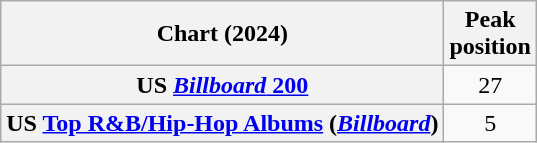<table class="wikitable sortable plainrowheaders" style="text-align:center">
<tr>
<th scope="col">Chart (2024)</th>
<th scope="col">Peak<br>position</th>
</tr>
<tr>
<th scope="row">US <a href='#'><em>Billboard</em> 200</a></th>
<td>27</td>
</tr>
<tr>
<th scope="row">US <a href='#'>Top R&B/Hip-Hop Albums</a> (<em><a href='#'>Billboard</a></em>)</th>
<td>5</td>
</tr>
</table>
